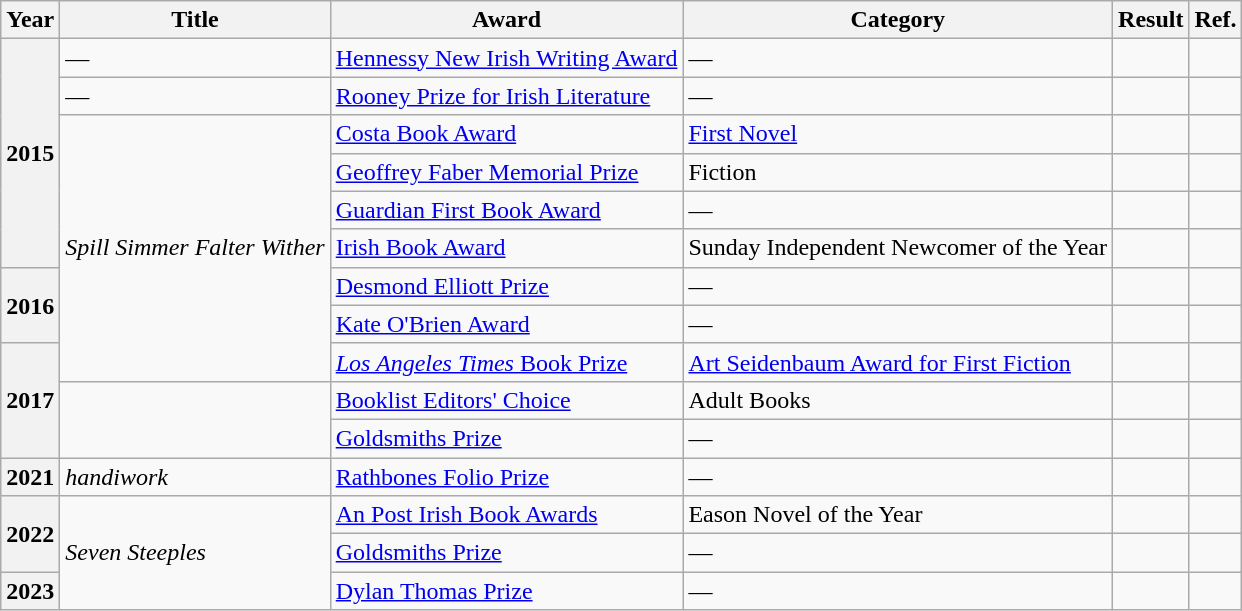<table class="wikitable sortable">
<tr>
<th>Year</th>
<th>Title</th>
<th>Award</th>
<th>Category</th>
<th>Result</th>
<th>Ref.</th>
</tr>
<tr>
<th rowspan="6">2015</th>
<td>—</td>
<td><a href='#'>Hennessy New Irish Writing Award</a></td>
<td>—</td>
<td></td>
<td></td>
</tr>
<tr>
<td>—</td>
<td><a href='#'>Rooney Prize for Irish Literature</a></td>
<td>—</td>
<td></td>
<td></td>
</tr>
<tr>
<td rowspan="7"><em>Spill Simmer Falter Wither</em></td>
<td><a href='#'>Costa Book Award</a></td>
<td><a href='#'>First Novel</a></td>
<td></td>
<td></td>
</tr>
<tr>
<td><a href='#'>Geoffrey Faber Memorial Prize</a></td>
<td>Fiction</td>
<td></td>
<td></td>
</tr>
<tr>
<td><a href='#'>Guardian First Book Award</a></td>
<td>—</td>
<td></td>
<td></td>
</tr>
<tr>
<td><a href='#'>Irish Book Award</a></td>
<td>Sunday Independent Newcomer of the Year</td>
<td></td>
<td></td>
</tr>
<tr>
<th rowspan="2">2016</th>
<td><a href='#'>Desmond Elliott Prize</a></td>
<td>—</td>
<td></td>
<td></td>
</tr>
<tr>
<td><a href='#'>Kate O'Brien Award</a></td>
<td>—</td>
<td></td>
<td></td>
</tr>
<tr>
<th rowspan="3">2017</th>
<td><a href='#'><em>Los Angeles Times</em> Book Prize</a></td>
<td><a href='#'>Art Seidenbaum Award for First Fiction</a></td>
<td></td>
<td></td>
</tr>
<tr>
<td rowspan="2"></td>
<td><a href='#'>Booklist Editors' Choice</a></td>
<td>Adult Books</td>
<td></td>
<td></td>
</tr>
<tr>
<td><a href='#'>Goldsmiths Prize</a></td>
<td>—</td>
<td></td>
<td></td>
</tr>
<tr>
<th>2021</th>
<td><em>handiwork</em></td>
<td><a href='#'>Rathbones Folio Prize</a></td>
<td>—</td>
<td></td>
<td></td>
</tr>
<tr>
<th rowspan="2">2022</th>
<td rowspan="3"><em>Seven Steeples</em></td>
<td><a href='#'>An Post Irish Book Awards</a></td>
<td>Eason Novel of the Year</td>
<td></td>
<td></td>
</tr>
<tr>
<td><a href='#'>Goldsmiths Prize</a></td>
<td>—</td>
<td></td>
<td></td>
</tr>
<tr>
<th>2023</th>
<td><a href='#'>Dylan Thomas Prize</a></td>
<td>—</td>
<td></td>
<td></td>
</tr>
</table>
